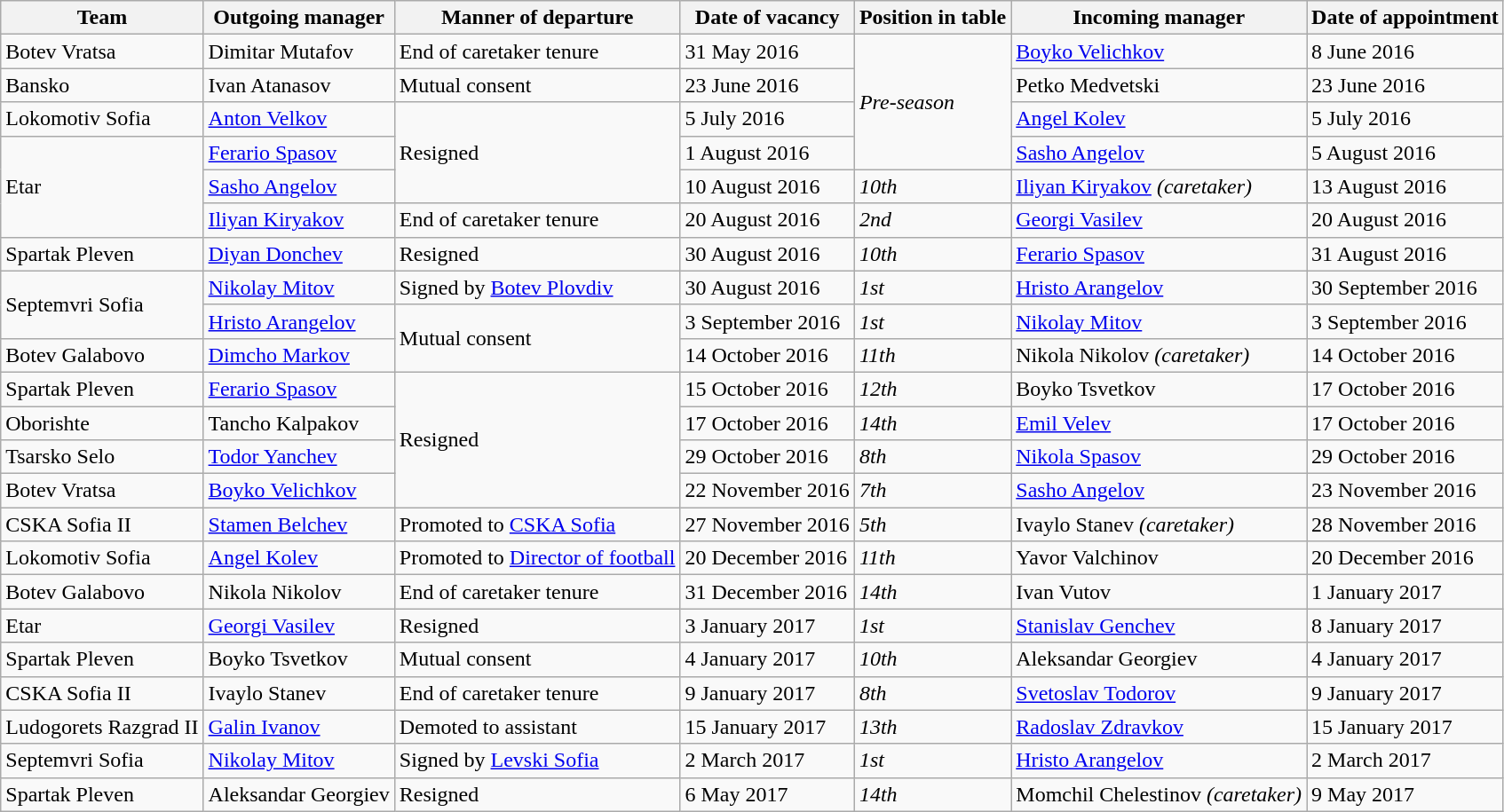<table class="wikitable sortable">
<tr>
<th>Team</th>
<th>Outgoing manager</th>
<th>Manner of departure</th>
<th>Date of vacancy</th>
<th>Position in table</th>
<th>Incoming manager</th>
<th>Date of appointment</th>
</tr>
<tr>
<td>Botev Vratsa</td>
<td> Dimitar Mutafov</td>
<td>End of caretaker tenure</td>
<td>31 May 2016</td>
<td rowspan=4><em>Pre-season</em></td>
<td> <a href='#'>Boyko Velichkov</a></td>
<td>8 June 2016</td>
</tr>
<tr>
<td>Bansko</td>
<td> Ivan Atanasov</td>
<td>Mutual consent</td>
<td>23 June 2016</td>
<td> Petko Medvetski</td>
<td>23 June 2016</td>
</tr>
<tr>
<td>Lokomotiv Sofia</td>
<td> <a href='#'>Anton Velkov</a></td>
<td rowspan=3>Resigned</td>
<td>5 July 2016</td>
<td> <a href='#'>Angel Kolev</a></td>
<td>5 July 2016</td>
</tr>
<tr>
<td rowspan=3>Etar</td>
<td> <a href='#'>Ferario Spasov</a></td>
<td>1 August 2016</td>
<td> <a href='#'>Sasho Angelov</a></td>
<td>5 August 2016</td>
</tr>
<tr>
<td> <a href='#'>Sasho Angelov</a></td>
<td>10 August 2016</td>
<td><em>10th</em></td>
<td> <a href='#'>Iliyan Kiryakov</a> <em>(caretaker)</em></td>
<td>13 August 2016</td>
</tr>
<tr>
<td> <a href='#'>Iliyan Kiryakov</a></td>
<td>End of caretaker tenure</td>
<td>20 August 2016</td>
<td><em>2nd</em></td>
<td> <a href='#'>Georgi Vasilev</a></td>
<td>20 August 2016</td>
</tr>
<tr>
<td>Spartak Pleven</td>
<td> <a href='#'>Diyan Donchev</a></td>
<td>Resigned</td>
<td>30 August 2016</td>
<td><em>10th</em></td>
<td> <a href='#'>Ferario Spasov</a></td>
<td>31 August 2016</td>
</tr>
<tr>
<td rowspan=2>Septemvri Sofia</td>
<td> <a href='#'>Nikolay Mitov</a></td>
<td>Signed by <a href='#'>Botev Plovdiv</a></td>
<td>30 August 2016</td>
<td><em>1st</em></td>
<td> <a href='#'>Hristo Arangelov</a></td>
<td>30 September 2016</td>
</tr>
<tr>
<td> <a href='#'>Hristo Arangelov</a></td>
<td rowspan=2>Mutual consent</td>
<td>3 September 2016</td>
<td><em>1st</em></td>
<td> <a href='#'>Nikolay Mitov</a></td>
<td>3 September 2016</td>
</tr>
<tr>
<td>Botev Galabovo</td>
<td> <a href='#'>Dimcho Markov</a></td>
<td>14 October 2016</td>
<td><em>11th</em></td>
<td> Nikola Nikolov <em>(caretaker)</em></td>
<td>14 October 2016</td>
</tr>
<tr>
<td>Spartak Pleven</td>
<td> <a href='#'>Ferario Spasov</a></td>
<td rowspan=4>Resigned</td>
<td>15 October 2016</td>
<td><em>12th</em></td>
<td> Boyko Tsvetkov</td>
<td>17 October 2016</td>
</tr>
<tr>
<td>Oborishte</td>
<td> Tancho Kalpakov</td>
<td>17 October 2016</td>
<td><em>14th</em></td>
<td> <a href='#'>Emil Velev</a></td>
<td>17 October 2016</td>
</tr>
<tr>
<td>Tsarsko Selo</td>
<td> <a href='#'>Todor Yanchev</a></td>
<td>29 October 2016</td>
<td><em>8th</em></td>
<td> <a href='#'>Nikola Spasov</a></td>
<td>29 October 2016</td>
</tr>
<tr>
<td>Botev Vratsa</td>
<td> <a href='#'>Boyko Velichkov</a></td>
<td>22 November 2016</td>
<td><em>7th</em></td>
<td> <a href='#'>Sasho Angelov</a></td>
<td>23 November 2016</td>
</tr>
<tr>
<td>CSKA Sofia II</td>
<td> <a href='#'>Stamen Belchev</a></td>
<td>Promoted to <a href='#'>CSKA Sofia</a></td>
<td>27 November 2016</td>
<td><em>5th</em></td>
<td> Ivaylo Stanev <em>(caretaker)</em></td>
<td>28 November 2016</td>
</tr>
<tr>
<td>Lokomotiv Sofia</td>
<td> <a href='#'>Angel Kolev</a></td>
<td>Promoted to <a href='#'>Director of football</a></td>
<td>20 December 2016</td>
<td><em>11th</em></td>
<td> Yavor Valchinov</td>
<td>20 December 2016</td>
</tr>
<tr>
<td>Botev Galabovo</td>
<td> Nikola Nikolov</td>
<td>End of caretaker tenure</td>
<td>31 December 2016</td>
<td><em>14th</em></td>
<td> Ivan Vutov</td>
<td>1 January 2017</td>
</tr>
<tr>
<td>Etar</td>
<td> <a href='#'>Georgi Vasilev</a></td>
<td>Resigned</td>
<td>3 January 2017</td>
<td><em>1st</em></td>
<td> <a href='#'>Stanislav Genchev</a></td>
<td>8 January 2017</td>
</tr>
<tr>
<td>Spartak Pleven</td>
<td> Boyko Tsvetkov</td>
<td>Mutual consent</td>
<td>4 January 2017</td>
<td><em>10th</em></td>
<td> Aleksandar Georgiev</td>
<td>4 January 2017</td>
</tr>
<tr>
<td>CSKA Sofia II</td>
<td> Ivaylo Stanev</td>
<td>End of caretaker tenure</td>
<td>9 January 2017</td>
<td><em>8th</em></td>
<td> <a href='#'>Svetoslav Todorov</a></td>
<td>9 January 2017</td>
</tr>
<tr>
<td>Ludogorets Razgrad II</td>
<td> <a href='#'>Galin Ivanov</a></td>
<td>Demoted to assistant</td>
<td>15 January 2017</td>
<td><em>13th</em></td>
<td> <a href='#'>Radoslav Zdravkov</a></td>
<td>15 January 2017</td>
</tr>
<tr>
<td>Septemvri Sofia</td>
<td> <a href='#'>Nikolay Mitov</a></td>
<td>Signed by <a href='#'>Levski Sofia</a></td>
<td>2 March 2017</td>
<td><em>1st</em></td>
<td> <a href='#'>Hristo Arangelov</a></td>
<td>2 March 2017</td>
</tr>
<tr>
<td>Spartak Pleven</td>
<td> Aleksandar Georgiev</td>
<td>Resigned</td>
<td>6 May 2017</td>
<td><em>14th</em></td>
<td> Momchil Chelestinov <em>(caretaker)</em></td>
<td>9 May 2017</td>
</tr>
</table>
